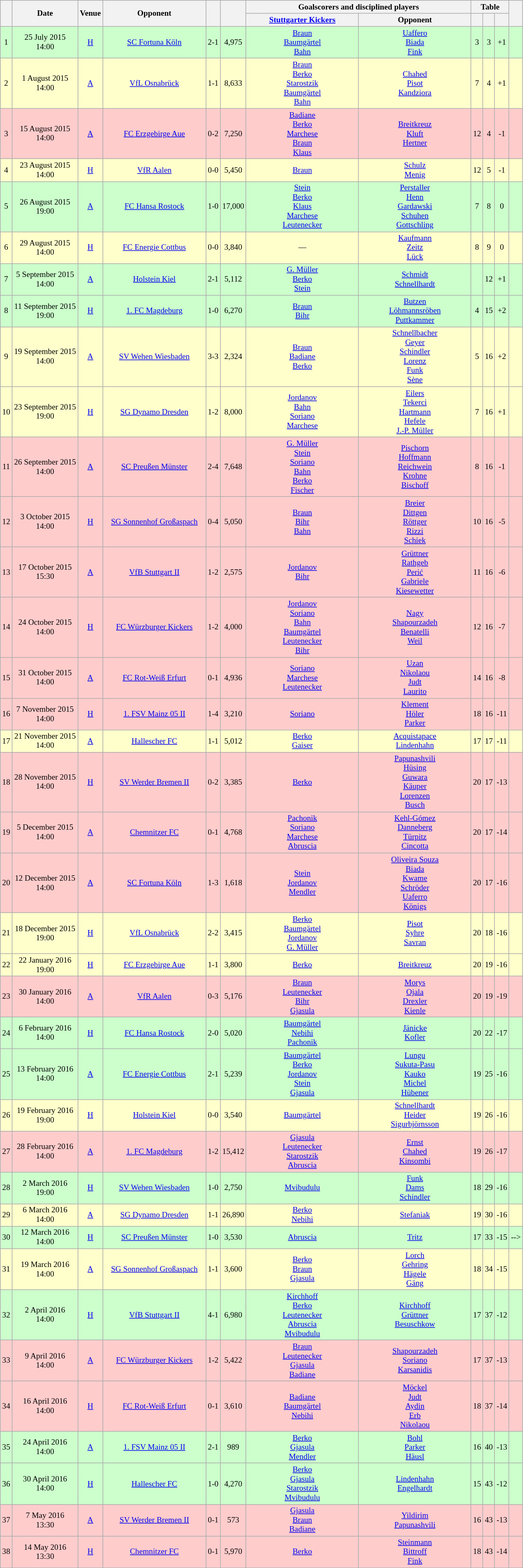<table class="wikitable" Style="text-align: center;font-size:80%">
<tr>
<th rowspan="2"></th>
<th rowspan="2" style="width:100px">Date<br></th>
<th rowspan="2">Venue</th>
<th rowspan="2" style="width:160px">Opponent</th>
<th rowspan="2"><br></th>
<th rowspan="2"></th>
<th colspan="2">Goalscorers and disciplined players</th>
<th colspan="3">Table</th>
<th rowspan="2"></th>
</tr>
<tr>
<th style="width:175px"><a href='#'>Stuttgarter Kickers</a></th>
<th style="width:175px">Opponent</th>
<th></th>
<th></th>
<th></th>
</tr>
<tr style="background:#cfc">
<td>1</td>
<td>25 July 2015<br>14:00</td>
<td><a href='#'>H</a></td>
<td><a href='#'>SC Fortuna Köln</a></td>
<td>2-1</td>
<td>4,975</td>
<td><a href='#'>Braun</a> <br><a href='#'>Baumgärtel</a> <br><a href='#'>Bahn</a> </td>
<td><a href='#'>Uaffero</a> <br><a href='#'>Biada</a> <br><a href='#'>Fink</a> </td>
<td>3</td>
<td>3</td>
<td>+1</td>
<td></td>
</tr>
<tr style="background:#ffc">
<td>2</td>
<td>1 August 2015<br>14:00</td>
<td><a href='#'>A</a></td>
<td><a href='#'>VfL Osnabrück</a></td>
<td>1-1</td>
<td>8,633</td>
<td><a href='#'>Braun</a> <br><a href='#'>Berko</a> <br><a href='#'>Starostzik</a> <br><a href='#'>Baumgärtel</a> <br><a href='#'>Bahn</a> </td>
<td><a href='#'>Chahed</a> <br><a href='#'>Pisot</a> <br><a href='#'>Kandziora</a> </td>
<td>7</td>
<td>4</td>
<td>+1</td>
<td></td>
</tr>
<tr style="background:#fcc">
<td>3</td>
<td>15 August 2015<br>14:00</td>
<td><a href='#'>A</a></td>
<td><a href='#'>FC Erzgebirge Aue</a></td>
<td>0-2</td>
<td>7,250</td>
<td><a href='#'>Badiane</a> <br><a href='#'>Berko</a> <br><a href='#'>Marchese</a> <br><a href='#'>Braun</a> <br><a href='#'>Klaus</a> </td>
<td><a href='#'>Breitkreuz</a> <br><a href='#'>Kluft</a>  <br><a href='#'>Hertner</a>  </td>
<td>12</td>
<td>4</td>
<td>-1</td>
<td></td>
</tr>
<tr style="background:#ffc">
<td>4</td>
<td>23 August 2015<br>14:00</td>
<td><a href='#'>H</a></td>
<td><a href='#'>VfR Aalen</a></td>
<td>0-0</td>
<td>5,450</td>
<td><a href='#'>Braun</a> </td>
<td><a href='#'>Schulz</a> <br><a href='#'>Menig</a> </td>
<td>12</td>
<td>5</td>
<td>-1</td>
<td></td>
</tr>
<tr style="background:#cfc">
<td>5</td>
<td>26 August 2015<br>19:00</td>
<td><a href='#'>A</a></td>
<td><a href='#'>FC Hansa Rostock</a></td>
<td>1-0</td>
<td>17,000</td>
<td><a href='#'>Stein</a> <br><a href='#'>Berko</a>  <br><a href='#'>Klaus</a> <br><a href='#'>Marchese</a> <br><a href='#'>Leutenecker</a> </td>
<td><a href='#'>Perstaller</a> <br><a href='#'>Henn</a> <br><a href='#'>Gardawski</a> <br><a href='#'>Schuhen</a> <br><a href='#'>Gottschling</a> </td>
<td>7</td>
<td>8</td>
<td>0</td>
<td></td>
</tr>
<tr style="background:#ffc">
<td>6</td>
<td>29 August 2015<br>14:00</td>
<td><a href='#'>H</a></td>
<td><a href='#'>FC Energie Cottbus</a></td>
<td>0-0</td>
<td>3,840</td>
<td>—</td>
<td><a href='#'>Kaufmann</a> <br><a href='#'>Zeitz</a> <br><a href='#'>Lück</a> </td>
<td>8</td>
<td>9</td>
<td>0</td>
<td></td>
</tr>
<tr style="background:#cfc">
<td>7</td>
<td>5 September 2015<br>14:00</td>
<td><a href='#'>A</a></td>
<td><a href='#'>Holstein Kiel</a></td>
<td>2-1</td>
<td>5,112</td>
<td><a href='#'>G. Müller</a> <br><a href='#'>Berko</a>  <br><a href='#'>Stein</a> </td>
<td><a href='#'>Schmidt</a> <br><a href='#'>Schnellhardt</a> </td>
<td></td>
<td>12</td>
<td>+1</td>
<td></td>
</tr>
<tr style="background:#cfc">
<td>8</td>
<td>11 September 2015<br>19:00</td>
<td><a href='#'>H</a></td>
<td><a href='#'>1. FC Magdeburg</a></td>
<td>1-0</td>
<td>6,270</td>
<td><a href='#'>Braun</a>  <br><a href='#'>Bihr</a> </td>
<td><a href='#'>Butzen</a> <br><a href='#'>Löhmannsröben</a> <br><a href='#'>Puttkammer</a> </td>
<td>4</td>
<td>15</td>
<td>+2</td>
<td></td>
</tr>
<tr style="background:#ffc">
<td>9</td>
<td>19 September 2015<br>14:00</td>
<td><a href='#'>A</a></td>
<td><a href='#'>SV Wehen Wiesbaden</a></td>
<td>3-3</td>
<td>2,324</td>
<td><a href='#'>Braun</a>  <br><a href='#'>Badiane</a> <br><a href='#'>Berko</a> </td>
<td><a href='#'>Schnellbacher</a> <br><a href='#'>Geyer</a> <br><a href='#'>Schindler</a> <br><a href='#'>Lorenz</a>  <br><a href='#'>Funk</a> <br><a href='#'>Sène</a> </td>
<td>5</td>
<td>16</td>
<td>+2</td>
<td></td>
</tr>
<tr style="background:#ffc">
<td>10</td>
<td>23 September 2015<br>19:00</td>
<td><a href='#'>H</a></td>
<td><a href='#'>SG Dynamo Dresden</a></td>
<td>1-2</td>
<td>8,000</td>
<td><a href='#'>Jordanov</a> <br><a href='#'>Bahn</a> <br><a href='#'>Soriano</a> <br><a href='#'>Marchese</a> </td>
<td><a href='#'>Eilers</a> <br><a href='#'>Tekerci</a> <br><a href='#'>Hartmann</a> <br><a href='#'>Hefele</a> <br><a href='#'>J.-P. Müller</a> </td>
<td>7</td>
<td>16</td>
<td>+1</td>
<td></td>
</tr>
<tr style="background:#fcc">
<td>11</td>
<td>26 September 2015<br>14:00</td>
<td><a href='#'>A</a></td>
<td><a href='#'>SC Preußen Münster</a></td>
<td>2-4</td>
<td>7,648</td>
<td><a href='#'>G. Müller</a> <br><a href='#'>Stein</a> <br><a href='#'>Soriano</a> <br><a href='#'>Bahn</a> <br><a href='#'>Berko</a> <br><a href='#'>Fischer</a> </td>
<td><a href='#'>Pischorn</a> <br><a href='#'>Hoffmann</a> <br><a href='#'>Reichwein</a> <br><a href='#'>Krohne</a> <br><a href='#'>Bischoff</a>  </td>
<td>8</td>
<td>16</td>
<td>-1</td>
<td></td>
</tr>
<tr style="background:#fcc">
<td>12</td>
<td>3 October 2015<br>14:00</td>
<td><a href='#'>H</a></td>
<td><a href='#'>SG Sonnenhof Großaspach</a></td>
<td>0-4</td>
<td>5,050</td>
<td><a href='#'>Braun</a> <br><a href='#'>Bihr</a> <br><a href='#'>Bahn</a> </td>
<td><a href='#'>Breier</a> <br><a href='#'>Dittgen</a>  <br><a href='#'>Röttger</a> <br><a href='#'>Rizzi</a> <br><a href='#'>Schiek</a> </td>
<td>10</td>
<td>16</td>
<td>-5</td>
<td></td>
</tr>
<tr style="background:#fcc">
<td>13</td>
<td>17 October 2015<br>15:30</td>
<td><a href='#'>A</a></td>
<td><a href='#'>VfB Stuttgart II</a></td>
<td>1-2</td>
<td>2,575</td>
<td><a href='#'>Jordanov</a> <br><a href='#'>Bihr</a> </td>
<td><a href='#'>Grüttner</a>  <br><a href='#'>Rathgeb</a> <br><a href='#'>Perić</a> <br><a href='#'>Gabriele</a> <br><a href='#'>Kiesewetter</a> </td>
<td>11</td>
<td>16</td>
<td>-6</td>
<td></td>
</tr>
<tr style="background:#fcc">
<td>14</td>
<td>24 October 2015<br>14:00</td>
<td><a href='#'>H</a></td>
<td><a href='#'>FC Würzburger Kickers</a></td>
<td>1-2</td>
<td>4,000</td>
<td><a href='#'>Jordanov</a> <br><a href='#'>Soriano</a> <br><a href='#'>Bahn</a> <br><a href='#'>Baumgärtel</a> <br><a href='#'>Leutenecker</a> <br><a href='#'>Bihr</a> </td>
<td><a href='#'>Nagy</a> <br><a href='#'>Shapourzadeh</a> <br><a href='#'>Benatelli</a> <br><a href='#'>Weil</a> </td>
<td>12</td>
<td>16</td>
<td>-7</td>
<td></td>
</tr>
<tr style="background:#fcc">
<td>15</td>
<td>31 October 2015<br>14:00</td>
<td><a href='#'>A</a></td>
<td><a href='#'>FC Rot-Weiß Erfurt</a></td>
<td>0-1</td>
<td>4,936</td>
<td><a href='#'>Soriano</a> <br><a href='#'>Marchese</a> <br><a href='#'>Leutenecker</a> </td>
<td><a href='#'>Uzan</a> <br><a href='#'>Nikolaou</a> <br><a href='#'>Judt</a> <br><a href='#'>Laurito</a> </td>
<td>14</td>
<td>16</td>
<td>-8</td>
<td></td>
</tr>
<tr style="background:#fcc">
<td>16</td>
<td>7 November 2015<br>14:00</td>
<td><a href='#'>H</a></td>
<td><a href='#'>1. FSV Mainz 05 II</a></td>
<td>1-4</td>
<td>3,210</td>
<td><a href='#'>Soriano</a>  </td>
<td><a href='#'>Klement</a> <br><a href='#'>Höler</a> <br><a href='#'>Parker</a> </td>
<td>18</td>
<td>16</td>
<td>-11</td>
<td></td>
</tr>
<tr style="background:#ffc">
<td>17</td>
<td>21 November 2015<br>14:00</td>
<td><a href='#'>A</a></td>
<td><a href='#'>Hallescher FC</a></td>
<td>1-1</td>
<td>5,012</td>
<td><a href='#'>Berko</a> <br><a href='#'>Gaiser</a> </td>
<td><a href='#'>Acquistapace</a> <br><a href='#'>Lindenhahn</a> </td>
<td>17</td>
<td>17</td>
<td>-11</td>
<td></td>
</tr>
<tr style="background:#fcc">
<td>18</td>
<td>28 November 2015<br>14:00</td>
<td><a href='#'>H</a></td>
<td><a href='#'>SV Werder Bremen II</a></td>
<td>0-2</td>
<td>3,385</td>
<td><a href='#'>Berko</a> </td>
<td><a href='#'>Papunashvili</a> <br><a href='#'>Hüsing</a> <br><a href='#'>Guwara</a> <br><a href='#'>Käuper</a> <br><a href='#'>Lorenzen</a>  <br><a href='#'>Busch</a> </td>
<td>20</td>
<td>17</td>
<td>-13</td>
<td></td>
</tr>
<tr style="background:#fcc">
<td>19</td>
<td>5 December 2015<br>14:00</td>
<td><a href='#'>A</a></td>
<td><a href='#'>Chemnitzer FC</a></td>
<td>0-1</td>
<td>4,768</td>
<td><a href='#'>Pachonik</a> <br><a href='#'>Soriano</a> <br><a href='#'>Marchese</a> <br><a href='#'>Abruscia</a> </td>
<td><a href='#'>Kehl-Gómez</a> <br><a href='#'>Danneberg</a> <br><a href='#'>Türpitz</a> <br><a href='#'>Cincotta</a> </td>
<td>20</td>
<td>17</td>
<td>-14</td>
<td></td>
</tr>
<tr style="background:#fcc">
<td>20</td>
<td>12 December 2015<br>14:00</td>
<td><a href='#'>A</a></td>
<td><a href='#'>SC Fortuna Köln</a></td>
<td>1-3</td>
<td>1,618</td>
<td><a href='#'>Stein</a> <br><a href='#'>Jordanov</a> <br><a href='#'>Mendler</a> </td>
<td><a href='#'>Oliveira Souza</a> <br><a href='#'>Biada</a> <br><a href='#'>Kwame</a> <br><a href='#'>Schröder</a> <br><a href='#'>Uaferro</a> <br><a href='#'>Königs</a>  </td>
<td>20</td>
<td>17</td>
<td>-16</td>
<td></td>
</tr>
<tr style="background:#ffc">
<td>21</td>
<td>18 December 2015<br>19:00</td>
<td><a href='#'>H</a></td>
<td><a href='#'>VfL Osnabrück</a></td>
<td>2-2</td>
<td>3,415</td>
<td><a href='#'>Berko</a> <br><a href='#'>Baumgärtel</a> <br><a href='#'>Jordanov</a><br><a href='#'>G. Müller</a> </td>
<td><a href='#'>Pisot</a> <br><a href='#'>Syhre</a> <br><a href='#'>Savran</a> </td>
<td>20</td>
<td>18</td>
<td>-16</td>
<td></td>
</tr>
<tr style="background:#ffc">
<td>22</td>
<td>22 January 2016<br>19:00</td>
<td><a href='#'>H</a></td>
<td><a href='#'>FC Erzgebirge Aue</a></td>
<td>1-1</td>
<td>3,800</td>
<td><a href='#'>Berko</a> </td>
<td><a href='#'>Breitkreuz</a> </td>
<td>20</td>
<td>19</td>
<td>-16</td>
<td></td>
</tr>
<tr style="background:#fcc">
<td>23</td>
<td>30 January 2016<br>14:00</td>
<td><a href='#'>A</a></td>
<td><a href='#'>VfR Aalen</a></td>
<td>0-3</td>
<td>5,176</td>
<td><a href='#'>Braun</a> <br><a href='#'>Leutenecker</a> <br><a href='#'>Bihr</a> <br><a href='#'>Gjasula</a> </td>
<td><a href='#'>Morys</a>  <br><a href='#'>Ojala</a> <br><a href='#'>Drexler</a> <br><a href='#'>Kienle</a> </td>
<td>20</td>
<td>19</td>
<td>-19</td>
<td></td>
</tr>
<tr style="background:#cfc">
<td>24</td>
<td>6 February 2016<br>14:00</td>
<td><a href='#'>H</a></td>
<td><a href='#'>FC Hansa Rostock</a></td>
<td>2-0</td>
<td>5,020</td>
<td><a href='#'>Baumgärtel</a> <br><a href='#'>Nebihi</a> <br><a href='#'>Pachonik</a> </td>
<td><a href='#'>Jänicke</a> <br><a href='#'>Kofler</a> </td>
<td>20</td>
<td>22</td>
<td>-17</td>
<td></td>
</tr>
<tr style="background:#cfc">
<td>25</td>
<td>13 February 2016<br>14:00</td>
<td><a href='#'>A</a></td>
<td><a href='#'>FC Energie Cottbus</a></td>
<td>2-1</td>
<td>5,239</td>
<td><a href='#'>Baumgärtel</a> <br><a href='#'>Berko</a> <br><a href='#'>Jordanov</a> <br><a href='#'>Stein</a> <br><a href='#'>Gjasula</a> </td>
<td><a href='#'>Lungu</a> <br><a href='#'>Sukuta-Pasu</a>  <br><a href='#'>Kauko</a> <br><a href='#'>Michel</a> <br><a href='#'>Hübener</a> </td>
<td>19</td>
<td>25</td>
<td>-16</td>
<td></td>
</tr>
<tr style="background:#ffc">
<td>26</td>
<td>19 February 2016<br>19:00</td>
<td><a href='#'>H</a></td>
<td><a href='#'>Holstein Kiel</a></td>
<td>0-0</td>
<td>3,540</td>
<td><a href='#'>Baumgärtel</a> </td>
<td><a href='#'>Schnellhardt</a> <br><a href='#'>Heider</a> <br><a href='#'>Sigurbjörnsson</a> </td>
<td>19</td>
<td>26</td>
<td>-16</td>
<td></td>
</tr>
<tr style="background:#fcc">
<td>27</td>
<td>28 February 2016<br>14:00</td>
<td><a href='#'>A</a></td>
<td><a href='#'>1. FC Magdeburg</a></td>
<td>1-2</td>
<td>15,412</td>
<td><a href='#'>Gjasula</a> <br><a href='#'>Leutenecker</a> <br><a href='#'>Starostzik</a> <br><a href='#'>Abruscia</a> </td>
<td><a href='#'>Ernst</a> <br><a href='#'>Chahed</a> <br><a href='#'>Kinsombi</a> </td>
<td>19</td>
<td>26</td>
<td>-17</td>
<td></td>
</tr>
<tr style="background:#cfc">
<td>28</td>
<td>2 March 2016<br>19:00</td>
<td><a href='#'>H</a></td>
<td><a href='#'>SV Wehen Wiesbaden</a></td>
<td>1-0</td>
<td>2,750</td>
<td><a href='#'>Mvibudulu</a> </td>
<td><a href='#'>Funk</a> <br><a href='#'>Dams</a> <br><a href='#'>Schindler</a> </td>
<td>18</td>
<td>29</td>
<td>-16</td>
<td></td>
</tr>
<tr style="background:#ffc">
<td>29</td>
<td>6 March 2016<br>14:00</td>
<td><a href='#'>A</a></td>
<td><a href='#'>SG Dynamo Dresden</a></td>
<td>1-1</td>
<td>26,890</td>
<td><a href='#'>Berko</a> <br><a href='#'>Nebihi</a> </td>
<td><a href='#'>Stefaniak</a> </td>
<td>19</td>
<td>30</td>
<td>-16</td>
<td></td>
</tr>
<tr style="background:#cfc">
<td>30</td>
<td>12 March 2016<br>14:00</td>
<td><a href='#'>H</a></td>
<td><a href='#'>SC Preußen Münster</a></td>
<td>1-0</td>
<td>3,530</td>
<td><a href='#'>Abruscia</a> </td>
<td><a href='#'>Tritz</a> </td>
<td>17</td>
<td>33</td>
<td>-15</td>
<td> --></td>
</tr>
<tr style="background:#ffc">
<td>31</td>
<td>19 March 2016<br>14:00</td>
<td><a href='#'>A</a></td>
<td><a href='#'>SG Sonnenhof Großaspach</a></td>
<td>1-1</td>
<td>3,600</td>
<td><a href='#'>Berko</a>  <br><a href='#'>Braun</a>  <br><a href='#'>Gjasula</a> </td>
<td><a href='#'>Lorch</a>  <br><a href='#'>Gehring</a>  <br><a href='#'>Hägele</a> <br> <a href='#'>Gäng</a> </td>
<td>18</td>
<td>34</td>
<td>-15</td>
<td></td>
</tr>
<tr style="background:#cfc">
<td>32</td>
<td>2 April 2016<br>14:00</td>
<td><a href='#'>H</a></td>
<td><a href='#'>VfB Stuttgart II</a></td>
<td>4-1</td>
<td>6,980</td>
<td><a href='#'>Kirchhoff</a> <br><a href='#'>Berko</a> <br><a href='#'>Leutenecker</a> <br><a href='#'>Abruscia</a>  <br><a href='#'>Mvibudulu</a> </td>
<td><a href='#'>Kirchhoff</a> <br><a href='#'>Grüttner</a> <br><a href='#'>Besuschkow</a> </td>
<td>17</td>
<td>37</td>
<td>-12</td>
<td></td>
</tr>
<tr style="background:#fcc">
<td>33</td>
<td>9 April 2016<br>14:00</td>
<td><a href='#'>A</a></td>
<td><a href='#'>FC Würzburger Kickers</a></td>
<td>1-2</td>
<td>5,422</td>
<td><a href='#'>Braun</a> <br><a href='#'>Leutenecker</a> <br><a href='#'>Gjasula</a> <br><a href='#'>Badiane</a> </td>
<td><a href='#'>Shapourzadeh</a> <br><a href='#'>Soriano</a> <br><a href='#'>Karsanidis</a> </td>
<td>17</td>
<td>37</td>
<td>-13</td>
<td></td>
</tr>
<tr style="background:#fcc">
<td>34</td>
<td>16 April 2016<br>14:00</td>
<td><a href='#'>H</a></td>
<td><a href='#'>FC Rot-Weiß Erfurt</a></td>
<td>0-1</td>
<td>3,610</td>
<td><a href='#'>Badiane</a> <br><a href='#'>Baumgärtel</a> <br><a href='#'>Nebihi</a> </td>
<td><a href='#'>Möckel</a> <br><a href='#'>Judt</a> <br><a href='#'>Aydin</a> <br><a href='#'>Erb</a> <br> <a href='#'>Nikolaou</a> </td>
<td>18</td>
<td>37</td>
<td>-14</td>
<td></td>
</tr>
<tr style="background:#cfc">
<td>35</td>
<td>24 April 2016<br>14:00</td>
<td><a href='#'>A</a></td>
<td><a href='#'>1. FSV Mainz 05 II</a></td>
<td>2-1</td>
<td>989</td>
<td><a href='#'>Berko</a> <br><a href='#'>Gjasula</a> <br><a href='#'>Mendler</a> </td>
<td><a href='#'>Bohl</a> <br><a href='#'>Parker</a> <br><a href='#'>Häusl</a> </td>
<td>16</td>
<td>40</td>
<td>-13</td>
<td></td>
</tr>
<tr style="background:#cfc">
<td>36</td>
<td>30 April 2016<br>14:00</td>
<td><a href='#'>H</a></td>
<td><a href='#'>Hallescher FC</a></td>
<td>1-0</td>
<td>4,270</td>
<td><a href='#'>Berko</a> <br><a href='#'>Gjasula</a> <br><a href='#'>Starostzik</a> <br><a href='#'>Mvibudulu</a> <br></td>
<td><a href='#'>Lindenhahn</a> <br><a href='#'>Engelhardt</a> </td>
<td>15</td>
<td>43</td>
<td>-12</td>
<td></td>
</tr>
<tr style="background:#fcc">
<td>37</td>
<td>7 May 2016<br>13:30</td>
<td><a href='#'>A</a></td>
<td><a href='#'>SV Werder Bremen II</a></td>
<td>0-1</td>
<td>573</td>
<td><a href='#'>Gjasula</a> <br><a href='#'>Braun</a> <br><a href='#'>Badiane</a> </td>
<td><a href='#'>Yildirim</a> <br><a href='#'>Papunashvili</a> </td>
<td>16</td>
<td>43</td>
<td>-13</td>
<td></td>
</tr>
<tr style="background:#fcc">
<td>38</td>
<td>14 May 2016<br>13:30</td>
<td><a href='#'>H</a></td>
<td><a href='#'>Chemnitzer FC</a></td>
<td>0-1</td>
<td>5,970</td>
<td><a href='#'>Berko</a> </td>
<td><a href='#'>Steinmann</a> <br><a href='#'>Bittroff</a> <br><a href='#'>Fink</a> </td>
<td>18</td>
<td>43</td>
<td>-14</td>
<td></td>
</tr>
</table>
